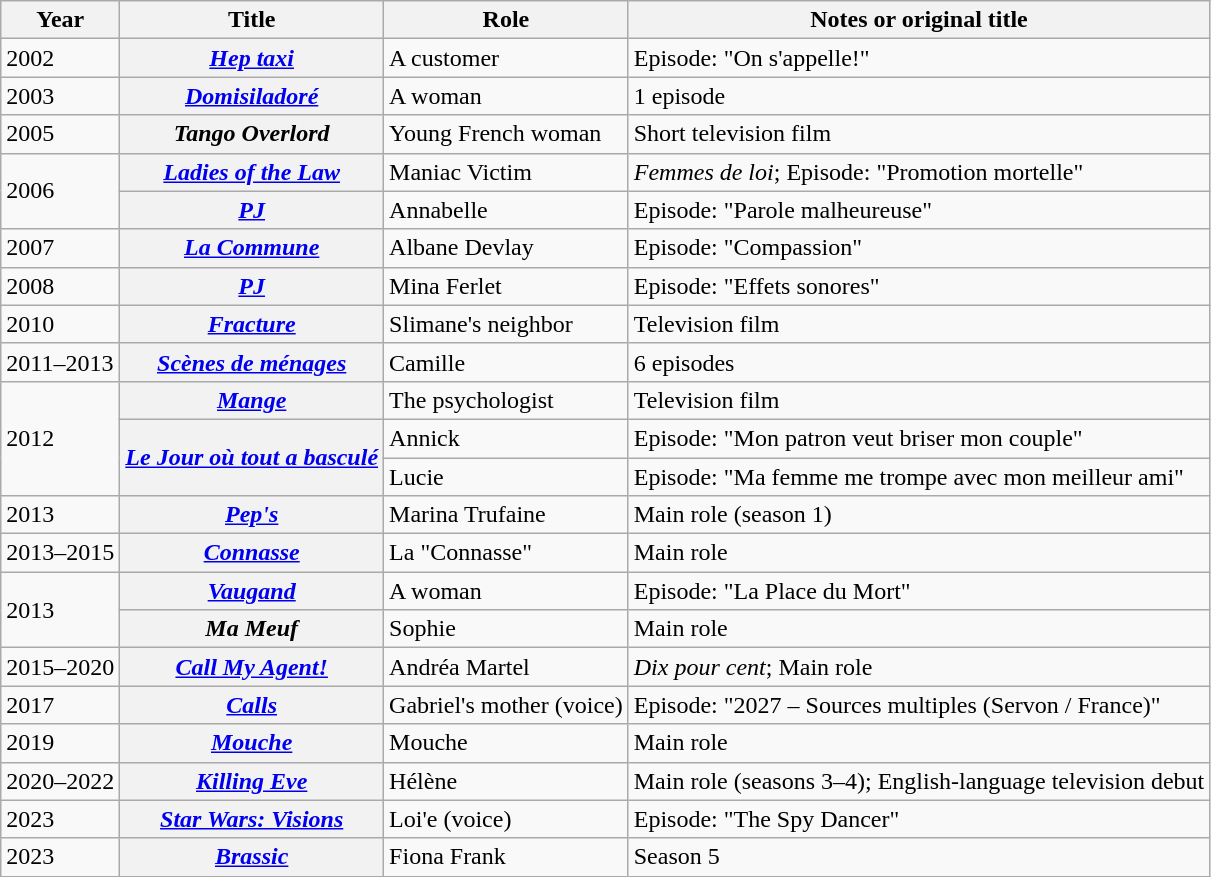<table class="wikitable plainrowheaders sortable">
<tr>
<th scope="col">Year</th>
<th scope="col">Title</th>
<th scope="col">Role</th>
<th scope="col" class="unsortable">Notes or original title</th>
</tr>
<tr>
<td>2002</td>
<th scope=row><em><a href='#'>Hep taxi</a></em></th>
<td>A customer</td>
<td>Episode: "On s'appelle!"</td>
</tr>
<tr>
<td>2003</td>
<th scope=row><em><a href='#'>Domisiladoré</a></em></th>
<td>A woman</td>
<td>1 episode</td>
</tr>
<tr>
<td>2005</td>
<th scope=row><em>Tango Overlord</em></th>
<td>Young French woman</td>
<td>Short television film</td>
</tr>
<tr>
<td rowspan="2">2006</td>
<th scope=row><em><a href='#'>Ladies of the Law</a></em></th>
<td>Maniac Victim</td>
<td><em>Femmes de loi</em>; Episode: "Promotion mortelle"</td>
</tr>
<tr>
<th scope=row><em><a href='#'>PJ</a></em></th>
<td>Annabelle</td>
<td>Episode: "Parole malheureuse"</td>
</tr>
<tr>
<td>2007</td>
<th scope=row><em><a href='#'>La Commune</a></em></th>
<td>Albane Devlay</td>
<td>Episode: "Compassion"</td>
</tr>
<tr>
<td>2008</td>
<th scope=row><em><a href='#'>PJ</a></em></th>
<td>Mina Ferlet</td>
<td>Episode: "Effets sonores"</td>
</tr>
<tr>
<td>2010</td>
<th scope=row><em><a href='#'>Fracture</a></em></th>
<td>Slimane's neighbor</td>
<td>Television film</td>
</tr>
<tr>
<td>2011–2013</td>
<th scope=row><em><a href='#'>Scènes de ménages</a></em></th>
<td>Camille</td>
<td>6 episodes</td>
</tr>
<tr>
<td rowspan="3">2012</td>
<th scope=row><em><a href='#'>Mange</a></em></th>
<td>The psychologist</td>
<td>Television film</td>
</tr>
<tr>
<th scope=row rowspan="2"><em><a href='#'>Le Jour où tout a basculé</a></em></th>
<td>Annick</td>
<td>Episode: "Mon patron veut briser mon couple"</td>
</tr>
<tr>
<td>Lucie</td>
<td>Episode: "Ma femme me trompe avec mon meilleur ami"</td>
</tr>
<tr>
<td>2013</td>
<th scope=row><em><a href='#'>Pep's</a></em></th>
<td>Marina Trufaine</td>
<td>Main role (season 1)</td>
</tr>
<tr>
<td>2013–2015</td>
<th scope=row><em><a href='#'>Connasse</a></em></th>
<td>La "Connasse"</td>
<td>Main role</td>
</tr>
<tr>
<td rowspan="2">2013</td>
<th scope=row><em><a href='#'>Vaugand</a></em></th>
<td>A woman</td>
<td>Episode: "La Place du Mort"</td>
</tr>
<tr>
<th scope=row><em>Ma Meuf</em></th>
<td>Sophie</td>
<td>Main role</td>
</tr>
<tr>
<td>2015–2020</td>
<th scope=row><em><a href='#'>Call My Agent!</a></em></th>
<td>Andréa Martel</td>
<td><em>Dix pour cent</em>; Main role</td>
</tr>
<tr>
<td>2017</td>
<th scope=row><em><a href='#'>Calls</a></em></th>
<td>Gabriel's mother (voice)</td>
<td>Episode: "2027 – Sources multiples (Servon / France)"</td>
</tr>
<tr>
<td>2019</td>
<th scope=row><em><a href='#'>Mouche</a></em></th>
<td>Mouche</td>
<td>Main role</td>
</tr>
<tr>
<td>2020–2022</td>
<th scope=row><em><a href='#'>Killing Eve</a></em></th>
<td>Hélène</td>
<td>Main role (seasons 3–4); English-language television debut</td>
</tr>
<tr>
<td>2023</td>
<th scope=row><em><a href='#'>Star Wars: Visions</a></em></th>
<td>Loi'e (voice)</td>
<td>Episode: "The Spy Dancer"</td>
</tr>
<tr>
<td>2023</td>
<th scope=row><em><a href='#'>Brassic</a></em></th>
<td>Fiona Frank</td>
<td>Season 5</td>
</tr>
</table>
